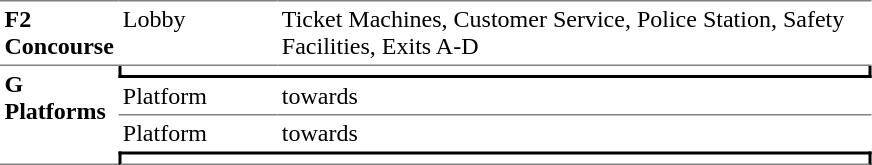<table border=0 cellspacing=0 cellpadding=3>
<tr>
<td style="border-bottom:solid 1px gray; border-top:solid 1px gray;" width=50 valign=top><strong>F2<br>Concourse</strong></td>
<td style="border-bottom:solid 1px gray; border-top:solid 1px gray;" width=100 valign=top>Lobby</td>
<td style="border-bottom:solid 1px gray; border-top:solid 1px gray;" width=390 valign=top>Ticket Machines, Customer Service, Police Station, Safety Facilities, Exits A-D</td>
</tr>
<tr>
<td style="border-bottom:solid 1px gray;" rowspan=4 valign=top><strong>G<br>Platforms</strong></td>
<td style="border-right:solid 2px black;border-left:solid 2px black;border-bottom:solid 2px black;text-align:center;" colspan=2></td>
</tr>
<tr>
<td style="border-bottom:solid 1px gray;" width=100>Platform </td>
<td style="border-bottom:solid 1px gray;" width=390>  towards  </td>
</tr>
<tr>
<td>Platform </td>
<td>  towards   </td>
</tr>
<tr>
<td style="border-bottom:solid 1px gray;border-top:solid 2px black;border-right:solid 2px black;border-left:solid 2px black;text-align:center;" colspan=2></td>
</tr>
</table>
